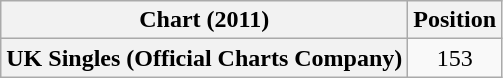<table class="wikitable plainrowheaders" style="text-align:center">
<tr>
<th scope="col">Chart (2011)</th>
<th scope="col">Position</th>
</tr>
<tr>
<th scope="row">UK Singles (Official Charts Company)</th>
<td>153</td>
</tr>
</table>
